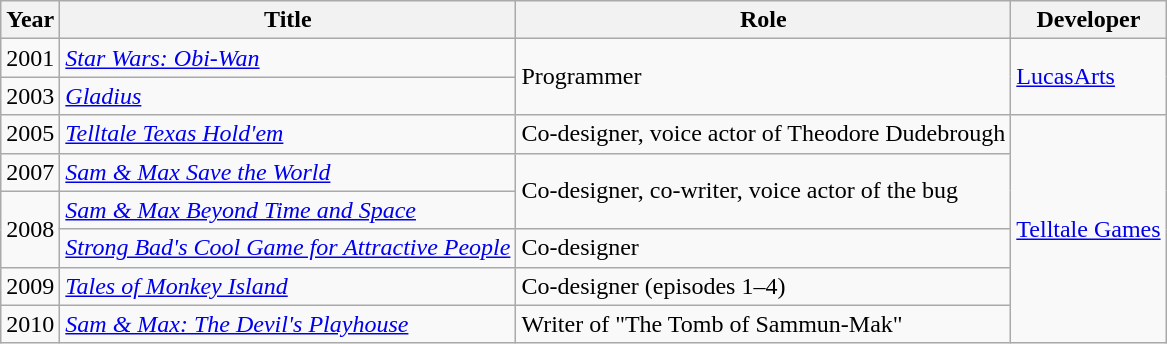<table class="wikitable sortable">
<tr>
<th>Year</th>
<th>Title</th>
<th>Role</th>
<th>Developer</th>
</tr>
<tr>
<td>2001</td>
<td><em><a href='#'>Star Wars: Obi-Wan</a></em></td>
<td rowspan=2>Programmer</td>
<td rowspan=2><a href='#'>LucasArts</a></td>
</tr>
<tr>
<td>2003</td>
<td><em><a href='#'>Gladius</a></em></td>
</tr>
<tr>
<td>2005</td>
<td><em><a href='#'>Telltale Texas Hold'em</a></em></td>
<td>Co-designer, voice actor of Theodore Dudebrough</td>
<td rowspan=6><a href='#'>Telltale Games</a></td>
</tr>
<tr>
<td>2007</td>
<td><em><a href='#'>Sam & Max Save the World</a></em></td>
<td rowspan=2>Co-designer, co-writer, voice actor of the bug</td>
</tr>
<tr>
<td rowspan=2>2008</td>
<td><em><a href='#'>Sam & Max Beyond Time and Space</a></em></td>
</tr>
<tr>
<td><em><a href='#'>Strong Bad's Cool Game for Attractive People</a></em></td>
<td>Co-designer</td>
</tr>
<tr>
<td>2009</td>
<td><em><a href='#'>Tales of Monkey Island</a></em></td>
<td>Co-designer (episodes 1–4)</td>
</tr>
<tr>
<td>2010</td>
<td><em><a href='#'>Sam & Max: The Devil's Playhouse</a></em></td>
<td>Writer of "The Tomb of Sammun-Mak"</td>
</tr>
</table>
